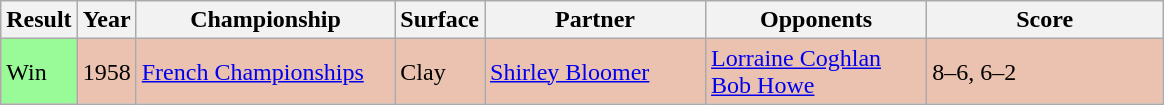<table class="sortable wikitable">
<tr>
<th style="width:40px">Result</th>
<th style="width:30px">Year</th>
<th style="width:165px">Championship</th>
<th style="width:50px">Surface</th>
<th style="width:140px">Partner</th>
<th style="width:140px">Opponents</th>
<th style="width:150px" class="unsortable">Score</th>
</tr>
<tr style="background:#ebc2af;">
<td style="background:#98fb98;">Win</td>
<td>1958</td>
<td><a href='#'>French Championships</a></td>
<td>Clay</td>
<td> <a href='#'>Shirley Bloomer</a></td>
<td> <a href='#'>Lorraine Coghlan</a> <br>  <a href='#'>Bob Howe</a></td>
<td>8–6, 6–2</td>
</tr>
</table>
